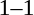<table style="text-align:center">
<tr>
<th width=200></th>
<th width=100></th>
<th width=200></th>
</tr>
<tr>
<td align=right></td>
<td>1–1</td>
<td align=left></td>
</tr>
</table>
